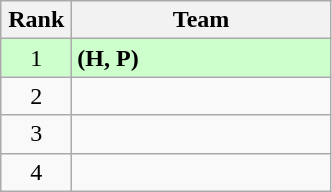<table class="wikitable">
<tr>
<th width=40>Rank</th>
<th width=165>Team</th>
</tr>
<tr style="background:#ccffcc">
<td style="text-align:center">1</td>
<td> <strong>(H, P)</strong></td>
</tr>
<tr>
<td style="text-align:center">2</td>
<td></td>
</tr>
<tr>
<td style="text-align:center">3</td>
<td></td>
</tr>
<tr>
<td style="text-align:center">4</td>
<td></td>
</tr>
</table>
